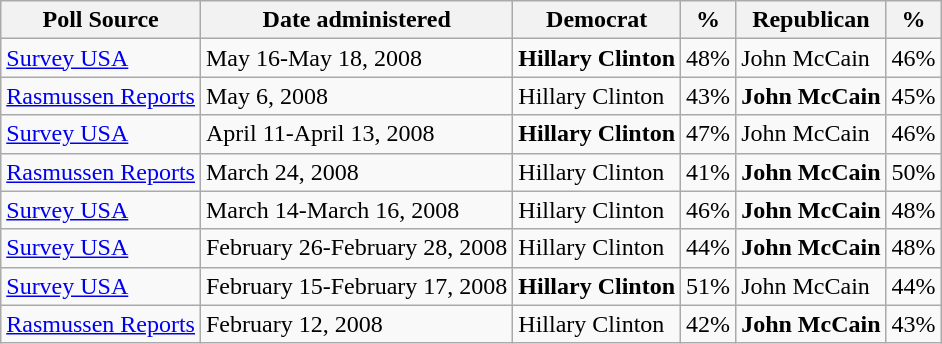<table class="wikitable">
<tr valign=bottom>
<th>Poll Source</th>
<th>Date administered</th>
<th>Democrat</th>
<th>%</th>
<th>Republican</th>
<th>%</th>
</tr>
<tr>
<td><a href='#'>Survey USA</a></td>
<td>May 16-May 18, 2008</td>
<td><strong>Hillary Clinton</strong></td>
<td>48%</td>
<td>John McCain</td>
<td>46%</td>
</tr>
<tr>
<td><a href='#'>Rasmussen Reports</a></td>
<td>May 6, 2008</td>
<td>Hillary Clinton</td>
<td>43%</td>
<td><strong>John McCain</strong></td>
<td>45%</td>
</tr>
<tr>
<td><a href='#'>Survey USA</a></td>
<td>April 11-April 13, 2008</td>
<td><strong>Hillary Clinton</strong></td>
<td>47%</td>
<td>John McCain</td>
<td>46%</td>
</tr>
<tr>
<td><a href='#'>Rasmussen Reports</a></td>
<td>March 24, 2008</td>
<td>Hillary Clinton</td>
<td>41%</td>
<td><strong>John McCain</strong></td>
<td>50%</td>
</tr>
<tr>
<td><a href='#'>Survey USA</a></td>
<td>March 14-March 16, 2008</td>
<td>Hillary Clinton</td>
<td>46%</td>
<td><strong>John McCain</strong></td>
<td>48%</td>
</tr>
<tr>
<td><a href='#'>Survey USA</a></td>
<td>February 26-February 28, 2008</td>
<td>Hillary Clinton</td>
<td>44%</td>
<td><strong>John McCain</strong></td>
<td>48%</td>
</tr>
<tr>
<td><a href='#'>Survey USA</a></td>
<td>February 15-February 17, 2008</td>
<td><strong>Hillary Clinton</strong></td>
<td>51%</td>
<td>John McCain</td>
<td>44%</td>
</tr>
<tr>
<td><a href='#'>Rasmussen Reports</a></td>
<td>February 12, 2008</td>
<td>Hillary Clinton</td>
<td>42%</td>
<td><strong>John McCain</strong></td>
<td>43%</td>
</tr>
</table>
